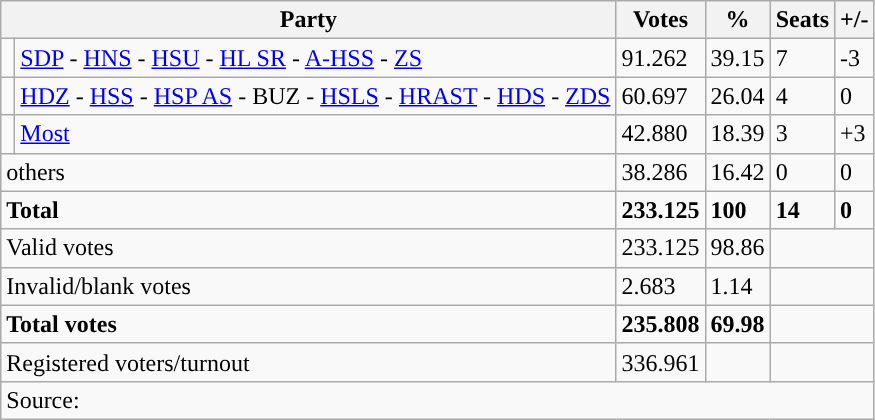<table class="wikitable" style="text-align: left;">
<tr>
<th colspan="2">Party</th>
<th>Votes</th>
<th>%</th>
<th>Seats</th>
<th>+/-</th>
</tr>
<tr>
<td width="2" style="background-color: "></td>
<td><a href='#'>SDP</a> - <a href='#'>HNS</a> - <a href='#'>HSU</a> - <a href='#'>HL SR</a> - <a href='#'>A-HSS</a> - <a href='#'>ZS</a></td>
<td>91.262</td>
<td>39.15</td>
<td>7</td>
<td>-3</td>
</tr>
<tr>
<td style="background-color: "></td>
<td><a href='#'>HDZ</a> - <a href='#'>HSS</a> - <a href='#'>HSP AS</a> - BUZ - <a href='#'>HSLS</a> - <a href='#'>HRAST</a> - <a href='#'>HDS</a> - <a href='#'>ZDS</a></td>
<td>60.697</td>
<td>26.04</td>
<td>4</td>
<td>0</td>
</tr>
<tr>
<td style="background-color: "></td>
<td><a href='#'>Most</a></td>
<td>42.880</td>
<td>18.39</td>
<td>3</td>
<td>+3</td>
</tr>
<tr>
<td colspan="2">others</td>
<td>38.286</td>
<td>16.42</td>
<td>0</td>
<td>0</td>
</tr>
<tr>
<td colspan="2"><strong>Total</strong></td>
<td><strong>233.125</strong></td>
<td><strong>100</strong></td>
<td><strong>14</strong></td>
<td><strong>0</strong></td>
</tr>
<tr>
<td colspan="2">Valid votes</td>
<td>233.125</td>
<td>98.86</td>
<td colspan="2"></td>
</tr>
<tr>
<td colspan="2">Invalid/blank votes</td>
<td>2.683</td>
<td>1.14</td>
<td colspan="2"></td>
</tr>
<tr>
<td colspan="2"><strong>Total votes</strong></td>
<td><strong>235.808</strong></td>
<td><strong>69.98</strong></td>
<td colspan="2"></td>
</tr>
<tr>
<td colspan="2">Registered voters/turnout</td>
<td votes14="5343">336.961</td>
<td></td>
<td colspan="2"></td>
</tr>
<tr>
<td colspan="6">Source: </td>
</tr>
</table>
